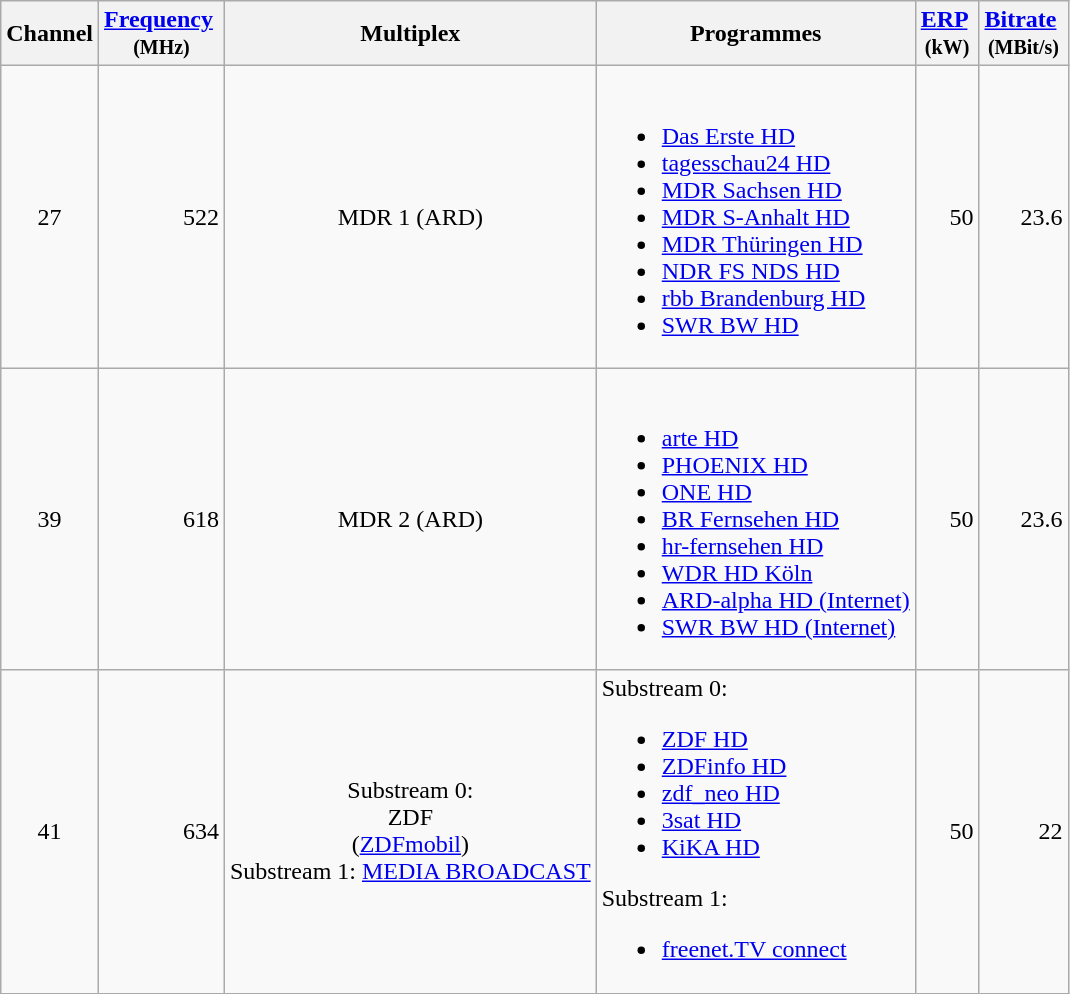<table class="wikitable sortable toptextcells" style="text-align:center;">
<tr>
<th>Channel</th>
<th><a href='#'>Frequency</a> <br><small>(MHz)</small></th>
<th>Multiplex</th>
<th>Programmes</th>
<th><a href='#'>ERP</a> <br><small>(kW)</small></th>
<th><a href='#'>Bitrate</a> <br><small>(MBit/s)</small></th>
</tr>
<tr>
<td>27</td>
<td style="text-align:right">522</td>
<td>MDR 1 (ARD)</td>
<td style="text-align:left;"><br><ul><li><a href='#'>Das Erste HD</a></li><li><a href='#'>tagesschau24 HD</a></li><li><a href='#'>MDR Sachsen HD</a></li><li><a href='#'>MDR S-Anhalt HD</a></li><li><a href='#'>MDR Thüringen HD</a></li><li><a href='#'>NDR FS NDS HD</a></li><li><a href='#'>rbb Brandenburg HD</a></li><li><a href='#'>SWR BW HD</a></li></ul></td>
<td style="text-align:right">50</td>
<td style="text-align:right">23.6</td>
</tr>
<tr>
<td>39</td>
<td style="text-align:right">618</td>
<td>MDR 2 (ARD)</td>
<td style="text-align:left;"><br><ul><li><a href='#'>arte HD</a></li><li><a href='#'>PHOENIX HD</a></li><li><a href='#'>ONE HD</a></li><li><a href='#'>BR Fernsehen HD</a></li><li><a href='#'>hr-fernsehen HD</a></li><li><a href='#'>WDR HD Köln</a></li><li><a href='#'>ARD-alpha HD (Internet)</a></li><li><a href='#'>SWR BW HD (Internet)</a></li></ul></td>
<td style="text-align:right">50</td>
<td style="text-align:right">23.6</td>
</tr>
<tr>
<td>41</td>
<td style="text-align:right">634</td>
<td>Substream 0:<br>ZDF<br>(<a href='#'>ZDFmobil</a>)<br>Substream 1: <a href='#'>MEDIA BROADCAST</a></td>
<td style="text-align:left;">Substream 0:<br><ul><li><a href='#'>ZDF HD</a></li><li><a href='#'>ZDFinfo HD</a></li><li><a href='#'>zdf_neo HD</a></li><li><a href='#'>3sat HD</a></li><li><a href='#'>KiKA HD</a></li></ul>Substream 1:<ul><li><a href='#'>freenet.TV connect</a></li></ul></td>
<td style="text-align:right">50</td>
<td style="text-align:right">22</td>
</tr>
</table>
